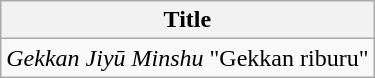<table class="wikitable">
<tr>
<th>Title</th>
</tr>
<tr>
<td><em>Gekkan Jiyū Minshu</em> "Gekkan riburu"</td>
</tr>
</table>
